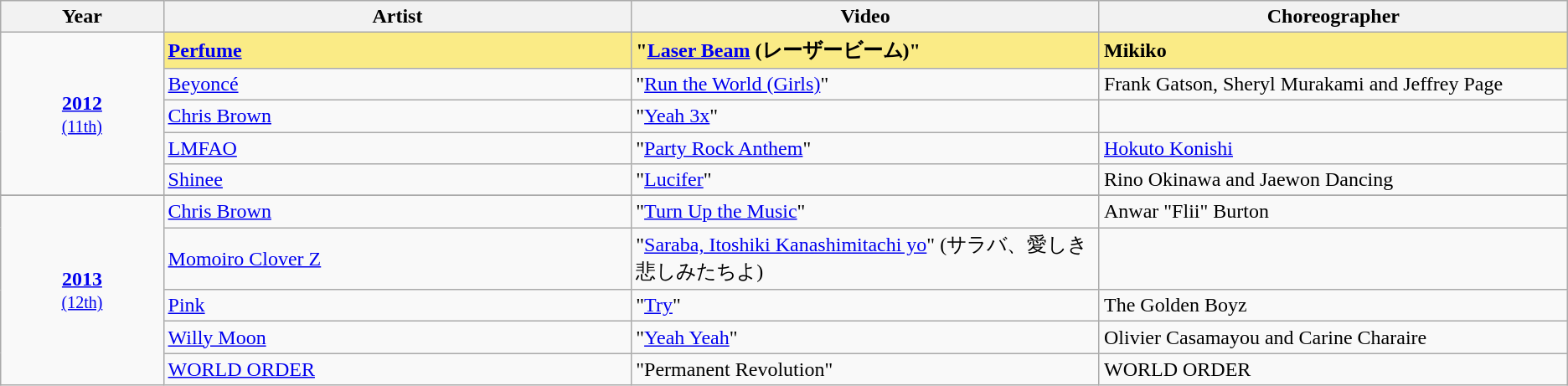<table class="sortable wikitable">
<tr>
<th width="8%">Year</th>
<th width="23%">Artist</th>
<th width="23%">Video</th>
<th width="23%">Choreographer</th>
</tr>
<tr>
<td rowspan=5 style="text-align:center"><strong><a href='#'>2012</a></strong><br><small><a href='#'>(11th)</a></small></td>
<td style="background:#FAEB86"><strong><a href='#'>Perfume</a></strong></td>
<td style="background:#FAEB86"><strong>"<a href='#'>Laser Beam</a> (レーザービーム)"</strong></td>
<td style="background:#FAEB86"><strong>Mikiko</strong></td>
</tr>
<tr>
<td><a href='#'>Beyoncé</a></td>
<td>"<a href='#'>Run the World (Girls)</a>"</td>
<td>Frank Gatson, Sheryl Murakami and Jeffrey Page</td>
</tr>
<tr>
<td><a href='#'>Chris Brown</a></td>
<td>"<a href='#'>Yeah 3x</a>"</td>
<td></td>
</tr>
<tr>
<td><a href='#'>LMFAO</a></td>
<td>"<a href='#'>Party Rock Anthem</a>"</td>
<td><a href='#'>Hokuto Konishi</a></td>
</tr>
<tr>
<td><a href='#'>Shinee</a></td>
<td>"<a href='#'>Lucifer</a>"</td>
<td>Rino Okinawa and Jaewon Dancing</td>
</tr>
<tr>
</tr>
<tr>
<td rowspan=5 style="text-align:center"><strong><a href='#'>2013</a></strong><br><small><a href='#'>(12th)</a></small></td>
<td><a href='#'>Chris Brown</a></td>
<td>"<a href='#'>Turn Up the Music</a>"</td>
<td>Anwar "Flii" Burton</td>
</tr>
<tr>
<td><a href='#'>Momoiro Clover Z</a></td>
<td>"<a href='#'>Saraba, Itoshiki Kanashimitachi yo</a>" (サラバ、愛しき悲しみたちよ)</td>
<td></td>
</tr>
<tr>
<td><a href='#'>Pink</a></td>
<td>"<a href='#'>Try</a>"</td>
<td>The Golden Boyz</td>
</tr>
<tr>
<td><a href='#'>Willy Moon</a></td>
<td>"<a href='#'>Yeah Yeah</a>"</td>
<td>Olivier Casamayou and Carine Charaire</td>
</tr>
<tr>
<td><a href='#'>WORLD ORDER</a></td>
<td>"Permanent Revolution"</td>
<td>WORLD ORDER</td>
</tr>
</table>
